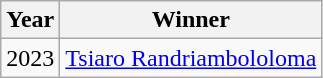<table class="wikitable">
<tr>
<th>Year</th>
<th>Winner</th>
</tr>
<tr>
<td>2023</td>
<td><a href='#'>Tsiaro Randriambololoma</a></td>
</tr>
</table>
